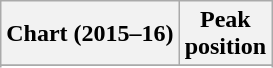<table class="wikitable sortable plainrowheaders" style="text-align:center">
<tr>
<th scope="col">Chart (2015–16)</th>
<th scope="col">Peak<br>position</th>
</tr>
<tr>
</tr>
<tr>
</tr>
</table>
